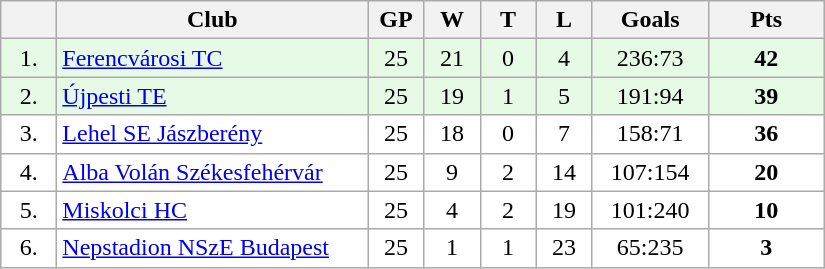<table class="wikitable">
<tr>
<th width="30"></th>
<th width="200">Club</th>
<th width="30">GP</th>
<th width="30">W</th>
<th width="30">T</th>
<th width="30">L</th>
<th width="70">Goals</th>
<th width="70">Pts</th>
</tr>
<tr bgcolor="#e6fae6" align="center">
<td>1.</td>
<td align="left"><a href='#'>Ferencvárosi TC</a></td>
<td>25</td>
<td>21</td>
<td>0</td>
<td>4</td>
<td>236:73</td>
<td><strong>42</strong></td>
</tr>
<tr bgcolor="#e6fae6" align="center">
<td>2.</td>
<td align="left"><a href='#'>Újpesti TE</a></td>
<td>25</td>
<td>19</td>
<td>1</td>
<td>5</td>
<td>191:94</td>
<td><strong>39</strong></td>
</tr>
<tr bgcolor="#FFFFFF" align="center">
<td>3.</td>
<td align="left"><a href='#'>Lehel SE Jászberény</a></td>
<td>25</td>
<td>18</td>
<td>0</td>
<td>7</td>
<td>158:71</td>
<td><strong>36</strong></td>
</tr>
<tr bgcolor="#FFFFFF" align="center">
<td>4.</td>
<td align="left"><a href='#'>Alba Volán Székesfehérvár</a></td>
<td>25</td>
<td>9</td>
<td>2</td>
<td>14</td>
<td>107:154</td>
<td><strong>20</strong></td>
</tr>
<tr bgcolor="#FFFFFF" align="center">
<td>5.</td>
<td align="left"><a href='#'>Miskolci HC</a></td>
<td>25</td>
<td>4</td>
<td>2</td>
<td>19</td>
<td>101:240</td>
<td><strong>10</strong></td>
</tr>
<tr bgcolor="#FFFFFF" align="center">
<td>6.</td>
<td align="left"><a href='#'>Nepstadion NSzE Budapest</a></td>
<td>25</td>
<td>1</td>
<td>1</td>
<td>23</td>
<td>65:235</td>
<td><strong>3</strong></td>
</tr>
</table>
